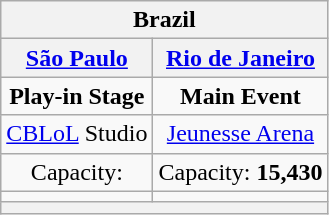<table class="wikitable" style="text-align:center">
<tr>
<th colspan="2">Brazil</th>
</tr>
<tr>
<th><a href='#'>São Paulo</a></th>
<th><a href='#'>Rio de Janeiro</a></th>
</tr>
<tr>
<td><strong>Play-in Stage</strong></td>
<td><strong>Main Event</strong></td>
</tr>
<tr>
<td><a href='#'>CBLoL</a> Studio</td>
<td><a href='#'>Jeunesse Arena</a></td>
</tr>
<tr>
<td>Capacity:</td>
<td>Capacity: <strong>15,430</strong></td>
</tr>
<tr>
<td></td>
<td></td>
</tr>
<tr>
<th colspan="2"></th>
</tr>
</table>
